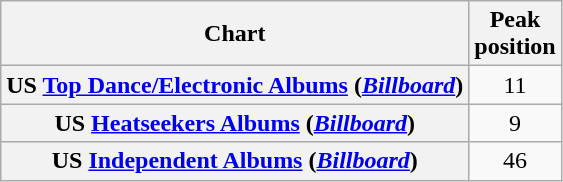<table class="wikitable plainrowheaders sortable" style="text-align:center;" border="1">
<tr>
<th scope="col">Chart</th>
<th scope="col">Peak<br>position</th>
</tr>
<tr>
<th scope="row">US <a href='#'>Top Dance/Electronic Albums</a> (<em><a href='#'>Billboard</a></em>)</th>
<td>11</td>
</tr>
<tr>
<th scope="row">US <a href='#'>Heatseekers Albums</a> (<em><a href='#'>Billboard</a></em>)</th>
<td>9</td>
</tr>
<tr>
<th scope="row">US <a href='#'>Independent Albums</a> (<em><a href='#'>Billboard</a></em>)</th>
<td>46</td>
</tr>
</table>
